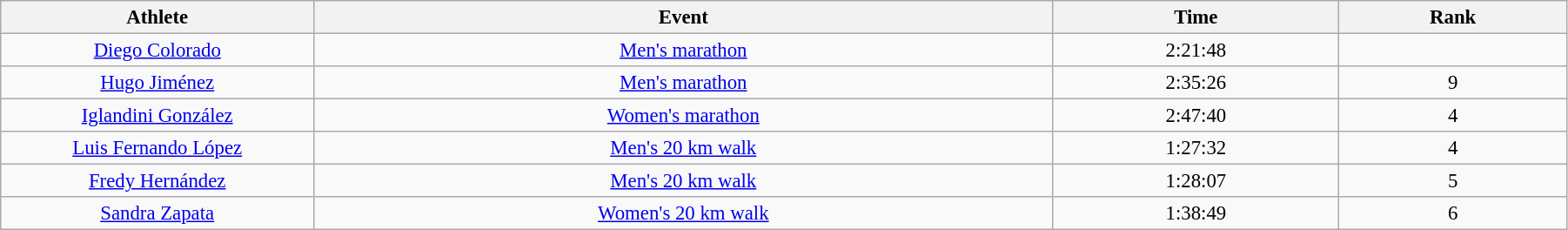<table class="wikitable" style="font-size:95%; text-align:center;" width="95%">
<tr>
<th>Athlete</th>
<th>Event</th>
<th>Time</th>
<th>Rank</th>
</tr>
<tr>
<td width=20%><a href='#'>Diego Colorado</a></td>
<td><a href='#'>Men's marathon</a></td>
<td>2:21:48</td>
<td></td>
</tr>
<tr>
<td width=20%><a href='#'>Hugo Jiménez</a></td>
<td><a href='#'>Men's marathon</a></td>
<td>2:35:26</td>
<td>9</td>
</tr>
<tr>
<td width=20%><a href='#'>Iglandini González</a></td>
<td><a href='#'>Women's marathon</a></td>
<td>2:47:40</td>
<td>4</td>
</tr>
<tr>
<td width=20%><a href='#'>Luis Fernando López</a></td>
<td><a href='#'>Men's 20 km walk</a></td>
<td>1:27:32</td>
<td>4</td>
</tr>
<tr>
<td width=20%><a href='#'>Fredy Hernández</a></td>
<td><a href='#'>Men's 20 km walk</a></td>
<td>1:28:07</td>
<td>5</td>
</tr>
<tr>
<td width=20%><a href='#'>Sandra Zapata</a></td>
<td><a href='#'>Women's 20 km walk</a></td>
<td>1:38:49</td>
<td>6</td>
</tr>
</table>
